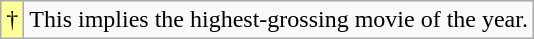<table class="wikitable">
<tr>
<td style="background-color:#FFFF99">†</td>
<td>This implies the highest-grossing movie of the year.</td>
</tr>
</table>
